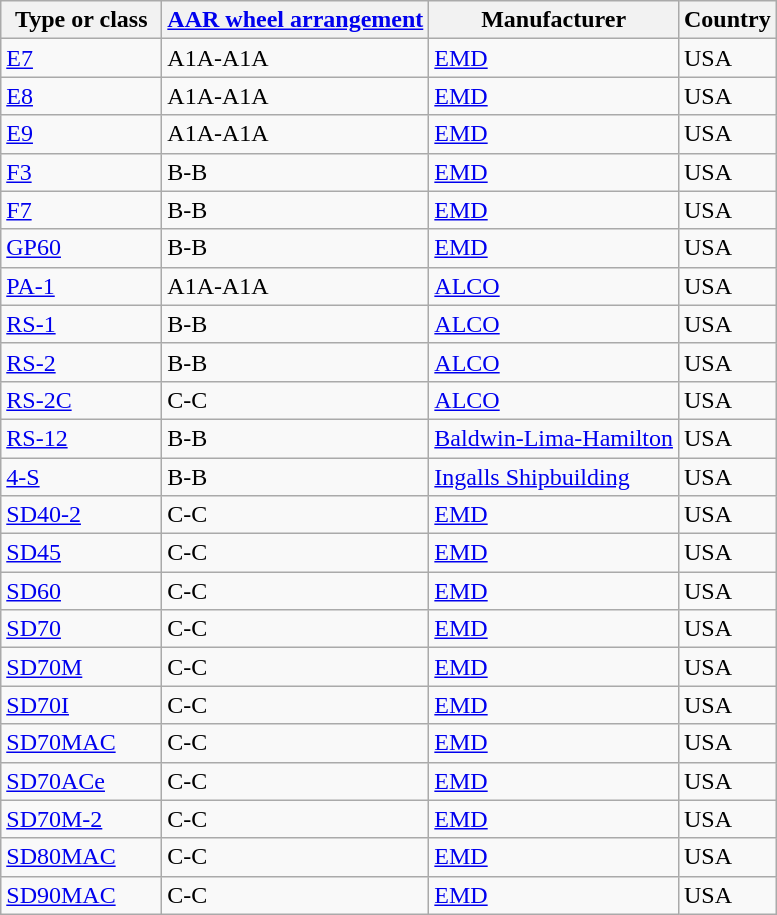<table class="wikitable">
<tr valign="top">
<th width="100px">Type or class</th>
<th><a href='#'>AAR wheel arrangement</a></th>
<th>Manufacturer</th>
<th>Country</th>
</tr>
<tr valign="top">
<td><a href='#'>E7</a></td>
<td>A1A-A1A</td>
<td><a href='#'>EMD</a></td>
<td>USA</td>
</tr>
<tr valign="top">
<td><a href='#'>E8</a></td>
<td>A1A-A1A</td>
<td><a href='#'>EMD</a></td>
<td>USA</td>
</tr>
<tr valign="top">
<td><a href='#'>E9</a></td>
<td>A1A-A1A</td>
<td><a href='#'>EMD</a></td>
<td>USA</td>
</tr>
<tr valign="top">
<td><a href='#'>F3</a></td>
<td>B-B</td>
<td><a href='#'>EMD</a></td>
<td>USA</td>
</tr>
<tr valign="top">
<td><a href='#'>F7</a></td>
<td>B-B</td>
<td><a href='#'>EMD</a></td>
<td>USA</td>
</tr>
<tr valign="top">
<td><a href='#'>GP60</a></td>
<td>B-B</td>
<td><a href='#'>EMD</a></td>
<td>USA</td>
</tr>
<tr valign="top">
<td><a href='#'>PA-1</a></td>
<td>A1A-A1A</td>
<td><a href='#'>ALCO</a></td>
<td>USA</td>
</tr>
<tr valign="top">
<td><a href='#'>RS-1</a></td>
<td>B-B</td>
<td><a href='#'>ALCO</a></td>
<td>USA</td>
</tr>
<tr valign="top">
<td><a href='#'>RS-2</a></td>
<td>B-B</td>
<td><a href='#'>ALCO</a></td>
<td>USA</td>
</tr>
<tr valign="top">
<td><a href='#'>RS-2C</a></td>
<td>C-C</td>
<td><a href='#'>ALCO</a></td>
<td>USA</td>
</tr>
<tr valign="top">
<td><a href='#'>RS-12</a></td>
<td>B-B</td>
<td><a href='#'>Baldwin-Lima-Hamilton</a></td>
<td>USA</td>
</tr>
<tr valign="top">
<td><a href='#'>4-S</a></td>
<td>B-B</td>
<td><a href='#'>Ingalls Shipbuilding</a></td>
<td>USA</td>
</tr>
<tr valign="top">
<td><a href='#'>SD40-2</a></td>
<td>C-C</td>
<td><a href='#'>EMD</a></td>
<td>USA</td>
</tr>
<tr valign="top">
<td><a href='#'>SD45</a></td>
<td>C-C</td>
<td><a href='#'>EMD</a></td>
<td>USA</td>
</tr>
<tr valign="top">
<td><a href='#'>SD60</a></td>
<td>C-C</td>
<td><a href='#'>EMD</a></td>
<td>USA</td>
</tr>
<tr valign="top">
<td><a href='#'>SD70</a></td>
<td>C-C</td>
<td><a href='#'>EMD</a></td>
<td>USA</td>
</tr>
<tr valign="top">
<td><a href='#'>SD70M</a></td>
<td>C-C</td>
<td><a href='#'>EMD</a></td>
<td>USA</td>
</tr>
<tr valign="top">
<td><a href='#'>SD70I</a></td>
<td>C-C</td>
<td><a href='#'>EMD</a></td>
<td>USA</td>
</tr>
<tr valign="top">
<td><a href='#'>SD70MAC</a></td>
<td>C-C</td>
<td><a href='#'>EMD</a></td>
<td>USA</td>
</tr>
<tr valign="top">
<td><a href='#'>SD70ACe</a></td>
<td>C-C</td>
<td><a href='#'>EMD</a></td>
<td>USA</td>
</tr>
<tr valign="top">
<td><a href='#'>SD70M-2</a></td>
<td>C-C</td>
<td><a href='#'>EMD</a></td>
<td>USA</td>
</tr>
<tr valign="top">
<td><a href='#'>SD80MAC</a></td>
<td>C-C</td>
<td><a href='#'>EMD</a></td>
<td>USA</td>
</tr>
<tr valign="top">
<td><a href='#'>SD90MAC</a></td>
<td>C-C</td>
<td><a href='#'>EMD</a></td>
<td>USA<br></td>
</tr>
</table>
